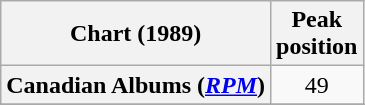<table class="wikitable sortable plainrowheaders" style="text-align:center">
<tr>
<th scope="col">Chart (1989)</th>
<th scope="col">Peak<br> position</th>
</tr>
<tr>
<th scope="row">Canadian Albums (<em><a href='#'>RPM</a></em>)</th>
<td align="center">49</td>
</tr>
<tr>
</tr>
<tr>
</tr>
<tr>
</tr>
</table>
